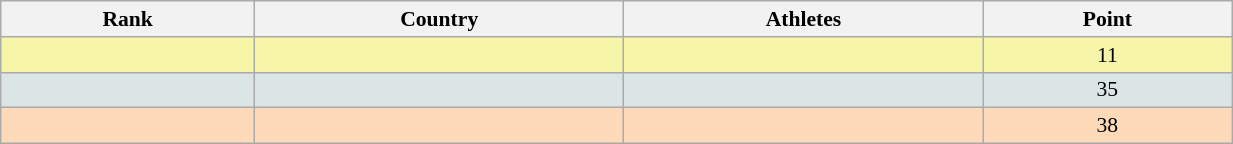<table class="wikitable" width=65% style="font-size:90%; text-align:center;">
<tr>
<th>Rank</th>
<th>Country</th>
<th>Athletes</th>
<th>Point</th>
</tr>
<tr bgcolor="#F7F6A8">
<td></td>
<td align=left></td>
<td></td>
<td>11</td>
</tr>
<tr bgcolor="#DCE5E5">
<td></td>
<td align=left></td>
<td></td>
<td>35</td>
</tr>
<tr bgcolor="#FFDAB9">
<td></td>
<td align=left></td>
<td></td>
<td>38</td>
</tr>
</table>
